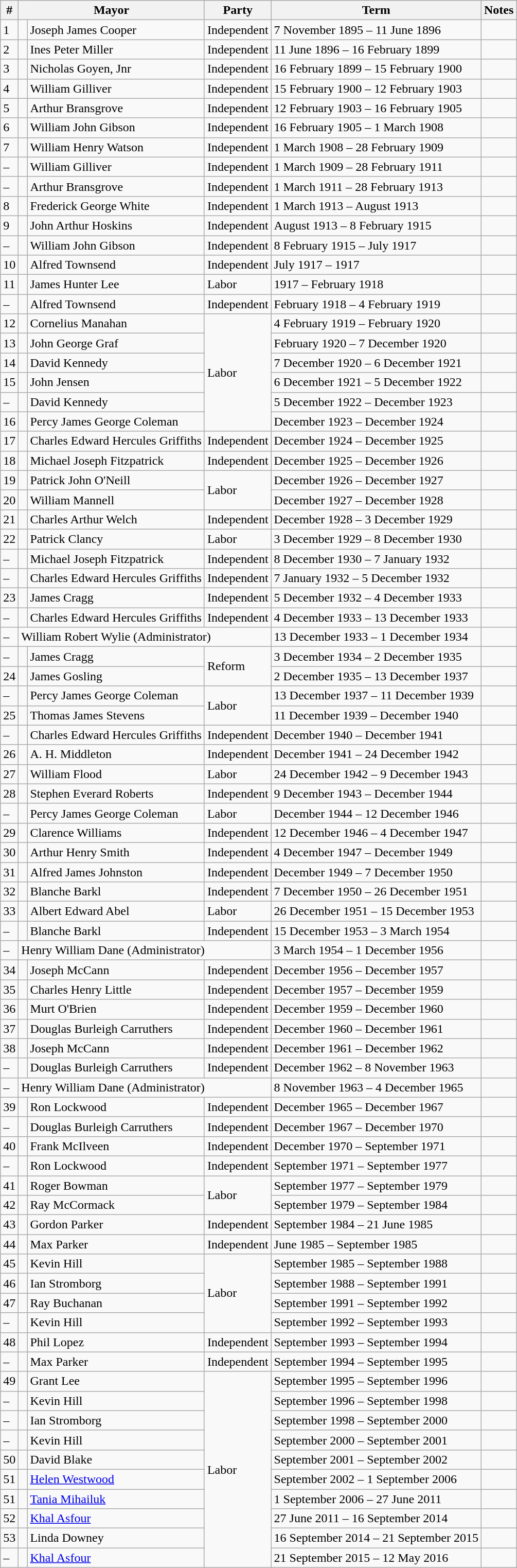<table class="wikitable">
<tr>
<th>#</th>
<th colspan="2">Mayor</th>
<th>Party</th>
<th>Term</th>
<th>Notes</th>
</tr>
<tr>
<td>1</td>
<td> </td>
<td>Joseph James Cooper</td>
<td>Independent</td>
<td>7 November 1895 – 11 June 1896</td>
<td></td>
</tr>
<tr>
<td>2</td>
<td> </td>
<td>Ines Peter Miller</td>
<td>Independent</td>
<td>11 June 1896 – 16 February 1899</td>
<td></td>
</tr>
<tr>
<td>3</td>
<td> </td>
<td>Nicholas Goyen, Jnr</td>
<td>Independent</td>
<td>16 February 1899 – 15 February 1900</td>
<td></td>
</tr>
<tr>
<td>4</td>
<td> </td>
<td>William Gilliver</td>
<td>Independent</td>
<td>15 February 1900 – 12 February 1903</td>
<td></td>
</tr>
<tr>
<td>5</td>
<td> </td>
<td>Arthur Bransgrove</td>
<td>Independent</td>
<td>12 February 1903 – 16 February 1905</td>
<td></td>
</tr>
<tr>
<td>6</td>
<td> </td>
<td>William John Gibson</td>
<td>Independent</td>
<td>16 February 1905 – 1 March 1908</td>
<td></td>
</tr>
<tr>
<td>7</td>
<td> </td>
<td>William Henry Watson</td>
<td>Independent</td>
<td>1 March 1908 – 28 February 1909</td>
<td></td>
</tr>
<tr>
<td>–</td>
<td> </td>
<td>William Gilliver</td>
<td>Independent</td>
<td>1 March 1909 – 28 February 1911</td>
<td></td>
</tr>
<tr>
<td>–</td>
<td> </td>
<td>Arthur Bransgrove</td>
<td>Independent</td>
<td>1 March 1911 – 28 February 1913</td>
<td></td>
</tr>
<tr>
<td>8</td>
<td> </td>
<td>Frederick George White</td>
<td>Independent</td>
<td>1 March 1913 – August 1913</td>
<td></td>
</tr>
<tr>
<td>9</td>
<td> </td>
<td>John Arthur Hoskins</td>
<td>Independent</td>
<td>August 1913 – 8 February 1915</td>
<td></td>
</tr>
<tr>
<td>–</td>
<td> </td>
<td>William John Gibson</td>
<td>Independent</td>
<td>8 February 1915 – July 1917</td>
<td></td>
</tr>
<tr>
<td>10</td>
<td> </td>
<td>Alfred Townsend</td>
<td>Independent</td>
<td>July 1917 – 1917</td>
<td></td>
</tr>
<tr>
<td>11</td>
<td> </td>
<td>James Hunter Lee</td>
<td>Labor</td>
<td>1917 – February 1918</td>
<td></td>
</tr>
<tr>
<td>–</td>
<td> </td>
<td>Alfred Townsend</td>
<td>Independent</td>
<td>February 1918 – 4 February 1919</td>
<td></td>
</tr>
<tr>
<td>12</td>
<td> </td>
<td>Cornelius Manahan</td>
<td rowspan=6>Labor</td>
<td>4 February 1919 – February 1920</td>
<td></td>
</tr>
<tr>
<td>13</td>
<td> </td>
<td>John George Graf</td>
<td>February 1920 – 7 December 1920</td>
<td></td>
</tr>
<tr>
<td>14</td>
<td> </td>
<td>David Kennedy</td>
<td>7 December 1920 – 6 December 1921</td>
<td></td>
</tr>
<tr>
<td>15</td>
<td> </td>
<td>John Jensen</td>
<td>6 December 1921 – 5 December 1922</td>
<td></td>
</tr>
<tr>
<td>–</td>
<td> </td>
<td>David Kennedy</td>
<td>5 December 1922 – December 1923</td>
<td></td>
</tr>
<tr>
<td>16</td>
<td> </td>
<td>Percy James George Coleman</td>
<td>December 1923 – December 1924</td>
<td></td>
</tr>
<tr>
<td>17</td>
<td> </td>
<td>Charles Edward Hercules Griffiths</td>
<td>Independent</td>
<td>December 1924 – December 1925</td>
<td></td>
</tr>
<tr>
<td>18</td>
<td> </td>
<td>Michael Joseph Fitzpatrick</td>
<td>Independent</td>
<td>December 1925 – December 1926</td>
<td></td>
</tr>
<tr>
<td>19</td>
<td> </td>
<td>Patrick John O'Neill</td>
<td rowspan=2>Labor</td>
<td>December 1926 – December 1927</td>
<td></td>
</tr>
<tr>
<td>20</td>
<td> </td>
<td>William Mannell</td>
<td>December 1927 – December 1928</td>
<td></td>
</tr>
<tr>
<td>21</td>
<td> </td>
<td>Charles Arthur Welch</td>
<td>Independent</td>
<td>December 1928 – 3 December 1929</td>
<td></td>
</tr>
<tr>
<td>22</td>
<td> </td>
<td>Patrick Clancy</td>
<td>Labor</td>
<td>3 December 1929 – 8 December 1930</td>
<td></td>
</tr>
<tr>
<td>–</td>
<td> </td>
<td>Michael Joseph Fitzpatrick</td>
<td>Independent</td>
<td>8 December 1930 – 7 January 1932</td>
<td></td>
</tr>
<tr>
<td>–</td>
<td> </td>
<td>Charles Edward Hercules Griffiths</td>
<td>Independent</td>
<td>7 January 1932 – 5 December 1932</td>
<td></td>
</tr>
<tr>
<td>23</td>
<td> </td>
<td>James Cragg</td>
<td>Independent</td>
<td>5 December 1932 – 4 December 1933</td>
<td></td>
</tr>
<tr>
<td>–</td>
<td> </td>
<td>Charles Edward Hercules Griffiths</td>
<td>Independent</td>
<td>4 December 1933 – 13 December 1933</td>
<td></td>
</tr>
<tr>
<td>–</td>
<td colspan=3>William Robert Wylie (Administrator)</td>
<td>13 December 1933 – 1 December 1934</td>
<td></td>
</tr>
<tr>
<td>–</td>
<td> </td>
<td>James Cragg</td>
<td rowspan=2>Reform</td>
<td>3 December 1934 – 2 December 1935</td>
<td></td>
</tr>
<tr>
<td>24</td>
<td> </td>
<td>James Gosling</td>
<td>2 December 1935 – 13 December 1937</td>
<td></td>
</tr>
<tr>
<td>–</td>
<td> </td>
<td>Percy James George Coleman</td>
<td rowspan=2>Labor</td>
<td>13 December 1937 – 11 December 1939</td>
<td></td>
</tr>
<tr>
<td>25</td>
<td> </td>
<td>Thomas James Stevens</td>
<td>11 December 1939 – December 1940</td>
<td></td>
</tr>
<tr>
<td>–</td>
<td> </td>
<td>Charles Edward Hercules Griffiths</td>
<td>Independent</td>
<td>December 1940 – December 1941</td>
<td></td>
</tr>
<tr>
<td>26</td>
<td> </td>
<td>A. H. Middleton</td>
<td>Independent</td>
<td>December 1941 – 24 December 1942</td>
<td></td>
</tr>
<tr>
<td>27</td>
<td> </td>
<td>William Flood</td>
<td>Labor</td>
<td>24 December 1942 – 9 December 1943</td>
<td></td>
</tr>
<tr>
<td>28</td>
<td> </td>
<td>Stephen Everard Roberts</td>
<td>Independent</td>
<td>9 December 1943 – December 1944</td>
<td></td>
</tr>
<tr>
<td>–</td>
<td> </td>
<td>Percy James George Coleman</td>
<td>Labor</td>
<td>December 1944 – 12 December 1946</td>
<td></td>
</tr>
<tr>
<td>29</td>
<td> </td>
<td>Clarence Williams</td>
<td>Independent</td>
<td>12 December 1946 – 4 December 1947</td>
<td></td>
</tr>
<tr>
<td>30</td>
<td> </td>
<td>Arthur Henry Smith</td>
<td>Independent</td>
<td>4 December 1947 – December 1949</td>
<td></td>
</tr>
<tr>
<td>31</td>
<td> </td>
<td>Alfred James Johnston</td>
<td>Independent</td>
<td>December 1949 – 7 December 1950</td>
<td></td>
</tr>
<tr>
<td>32</td>
<td> </td>
<td>Blanche Barkl</td>
<td>Independent</td>
<td>7 December 1950 – 26 December 1951</td>
<td></td>
</tr>
<tr>
<td>33</td>
<td> </td>
<td>Albert Edward Abel</td>
<td>Labor</td>
<td>26 December 1951 – 15 December 1953</td>
<td></td>
</tr>
<tr>
<td>–</td>
<td> </td>
<td>Blanche Barkl</td>
<td>Independent</td>
<td>15 December 1953 – 3 March 1954</td>
<td></td>
</tr>
<tr>
<td>–</td>
<td colspan=3>Henry William Dane (Administrator)</td>
<td>3 March 1954 – 1 December 1956</td>
<td></td>
</tr>
<tr>
<td>34</td>
<td> </td>
<td>Joseph McCann</td>
<td>Independent</td>
<td>December 1956 – December 1957</td>
<td></td>
</tr>
<tr>
<td>35</td>
<td> </td>
<td>Charles Henry Little</td>
<td>Independent</td>
<td>December 1957 – December 1959</td>
<td></td>
</tr>
<tr>
<td>36</td>
<td> </td>
<td>Murt O'Brien</td>
<td>Independent</td>
<td>December 1959 – December 1960</td>
<td></td>
</tr>
<tr>
<td>37</td>
<td> </td>
<td>Douglas Burleigh Carruthers</td>
<td>Independent</td>
<td>December 1960 – December 1961</td>
<td></td>
</tr>
<tr>
<td>38</td>
<td> </td>
<td>Joseph McCann</td>
<td>Independent</td>
<td>December 1961 – December 1962</td>
<td></td>
</tr>
<tr>
<td>–</td>
<td> </td>
<td>Douglas Burleigh Carruthers</td>
<td>Independent</td>
<td>December 1962 – 8 November 1963</td>
<td></td>
</tr>
<tr>
<td>–</td>
<td colspan=3>Henry William Dane (Administrator)</td>
<td>8 November 1963 – 4 December 1965</td>
<td></td>
</tr>
<tr>
<td>39</td>
<td> </td>
<td>Ron Lockwood</td>
<td>Independent</td>
<td>December 1965 – December 1967</td>
<td></td>
</tr>
<tr>
<td>–</td>
<td> </td>
<td>Douglas Burleigh Carruthers</td>
<td>Independent</td>
<td>December 1967 – December 1970</td>
<td></td>
</tr>
<tr>
<td>40</td>
<td> </td>
<td>Frank McIlveen</td>
<td>Independent</td>
<td>December 1970 – September 1971</td>
<td></td>
</tr>
<tr>
<td>–</td>
<td> </td>
<td>Ron Lockwood</td>
<td>Independent</td>
<td>September 1971 – September 1977</td>
<td></td>
</tr>
<tr>
<td>41</td>
<td> </td>
<td>Roger Bowman</td>
<td rowspan=2>Labor</td>
<td>September 1977 – September 1979</td>
<td></td>
</tr>
<tr>
<td>42</td>
<td> </td>
<td>Ray McCormack</td>
<td>September 1979 – September 1984</td>
<td></td>
</tr>
<tr>
<td>43</td>
<td> </td>
<td>Gordon Parker</td>
<td>Independent</td>
<td>September 1984 – 21 June 1985</td>
<td></td>
</tr>
<tr>
<td>44</td>
<td> </td>
<td>Max Parker</td>
<td>Independent</td>
<td>June 1985 – September 1985</td>
<td></td>
</tr>
<tr>
<td>45</td>
<td> </td>
<td>Kevin Hill</td>
<td rowspan=4>Labor</td>
<td>September 1985 – September 1988</td>
<td></td>
</tr>
<tr>
<td>46</td>
<td> </td>
<td>Ian Stromborg</td>
<td>September 1988 – September 1991</td>
<td></td>
</tr>
<tr>
<td>47</td>
<td> </td>
<td>Ray Buchanan</td>
<td>September 1991 – September 1992</td>
<td></td>
</tr>
<tr>
<td>–</td>
<td> </td>
<td>Kevin Hill</td>
<td>September 1992 – September 1993</td>
<td></td>
</tr>
<tr>
<td>48</td>
<td> </td>
<td>Phil Lopez</td>
<td>Independent</td>
<td>September 1993 – September 1994</td>
<td></td>
</tr>
<tr>
<td>–</td>
<td> </td>
<td>Max Parker</td>
<td>Independent</td>
<td>September 1994 – September 1995</td>
<td></td>
</tr>
<tr>
<td>49</td>
<td> </td>
<td>Grant Lee</td>
<td rowspan=10>Labor</td>
<td>September 1995 – September 1996</td>
<td></td>
</tr>
<tr>
<td>–</td>
<td> </td>
<td>Kevin Hill</td>
<td>September 1996 – September 1998</td>
<td></td>
</tr>
<tr>
<td>–</td>
<td> </td>
<td>Ian Stromborg</td>
<td>September 1998 – September 2000</td>
<td></td>
</tr>
<tr>
<td>–</td>
<td> </td>
<td>Kevin Hill</td>
<td>September 2000 – September 2001</td>
<td></td>
</tr>
<tr>
<td>50</td>
<td> </td>
<td>David Blake</td>
<td>September 2001 – September 2002</td>
<td></td>
</tr>
<tr>
<td>51</td>
<td> </td>
<td><a href='#'>Helen Westwood</a></td>
<td>September 2002 – 1 September 2006</td>
<td></td>
</tr>
<tr>
<td>51</td>
<td> </td>
<td><a href='#'>Tania Mihailuk</a></td>
<td>1 September 2006 – 27 June 2011</td>
<td></td>
</tr>
<tr>
<td>52</td>
<td> </td>
<td><a href='#'>Khal Asfour</a></td>
<td>27 June 2011 – 16 September 2014</td>
<td></td>
</tr>
<tr>
<td>53</td>
<td> </td>
<td>Linda Downey</td>
<td>16 September 2014 – 21 September 2015</td>
<td></td>
</tr>
<tr>
<td>–</td>
<td> </td>
<td><a href='#'>Khal Asfour</a></td>
<td>21 September 2015 – 12 May 2016</td>
<td></td>
</tr>
</table>
